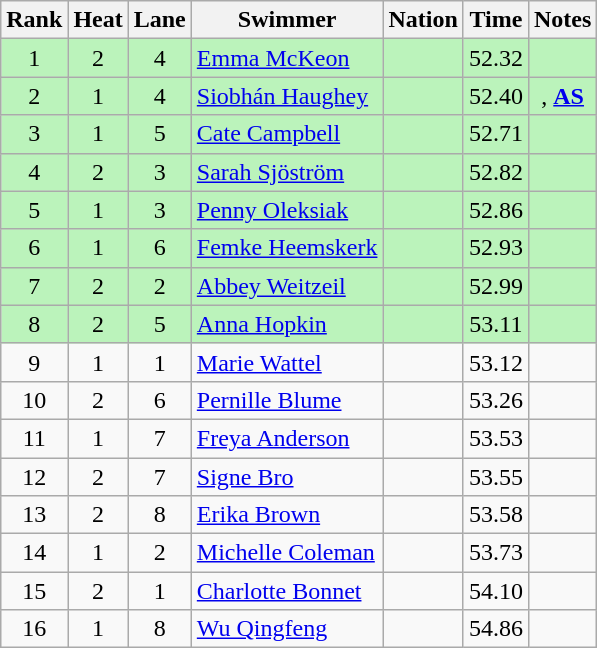<table class="wikitable sortable" style="text-align:center">
<tr>
<th>Rank</th>
<th>Heat</th>
<th>Lane</th>
<th>Swimmer</th>
<th>Nation</th>
<th>Time</th>
<th>Notes</th>
</tr>
<tr bgcolor=bbf3bb>
<td>1</td>
<td>2</td>
<td>4</td>
<td align=left><a href='#'>Emma McKeon</a></td>
<td align=left></td>
<td>52.32</td>
<td></td>
</tr>
<tr bgcolor=bbf3bb>
<td>2</td>
<td>1</td>
<td>4</td>
<td align=left><a href='#'>Siobhán Haughey</a></td>
<td align=left></td>
<td>52.40</td>
<td>, <strong><a href='#'>AS</a></strong></td>
</tr>
<tr bgcolor=bbf3bb>
<td>3</td>
<td>1</td>
<td>5</td>
<td align=left><a href='#'>Cate Campbell</a></td>
<td align=left></td>
<td>52.71</td>
<td></td>
</tr>
<tr bgcolor=bbf3bb>
<td>4</td>
<td>2</td>
<td>3</td>
<td align=left><a href='#'>Sarah Sjöström</a></td>
<td align=left></td>
<td>52.82</td>
<td></td>
</tr>
<tr bgcolor=bbf3bb>
<td>5</td>
<td>1</td>
<td>3</td>
<td align=left><a href='#'>Penny Oleksiak</a></td>
<td align=left></td>
<td>52.86</td>
<td></td>
</tr>
<tr bgcolor=bbf3bb>
<td>6</td>
<td>1</td>
<td>6</td>
<td align=left><a href='#'>Femke Heemskerk</a></td>
<td align=left></td>
<td>52.93</td>
<td></td>
</tr>
<tr bgcolor=bbf3bb>
<td>7</td>
<td>2</td>
<td>2</td>
<td align=left><a href='#'>Abbey Weitzeil</a></td>
<td align=left></td>
<td>52.99</td>
<td></td>
</tr>
<tr bgcolor=bbf3bb>
<td>8</td>
<td>2</td>
<td>5</td>
<td align=left><a href='#'>Anna Hopkin</a></td>
<td align=left></td>
<td>53.11</td>
<td></td>
</tr>
<tr>
<td>9</td>
<td>1</td>
<td>1</td>
<td align=left><a href='#'>Marie Wattel</a></td>
<td align=left></td>
<td>53.12</td>
<td></td>
</tr>
<tr>
<td>10</td>
<td>2</td>
<td>6</td>
<td align=left><a href='#'>Pernille Blume</a></td>
<td align=left></td>
<td>53.26</td>
<td></td>
</tr>
<tr>
<td>11</td>
<td>1</td>
<td>7</td>
<td align=left><a href='#'>Freya Anderson</a></td>
<td align=left></td>
<td>53.53</td>
<td></td>
</tr>
<tr>
<td>12</td>
<td>2</td>
<td>7</td>
<td align=left><a href='#'>Signe Bro</a></td>
<td align=left></td>
<td>53.55</td>
<td></td>
</tr>
<tr>
<td>13</td>
<td>2</td>
<td>8</td>
<td align=left><a href='#'>Erika Brown</a></td>
<td align=left></td>
<td>53.58</td>
<td></td>
</tr>
<tr>
<td>14</td>
<td>1</td>
<td>2</td>
<td align=left><a href='#'>Michelle Coleman</a></td>
<td align=left></td>
<td>53.73</td>
<td></td>
</tr>
<tr>
<td>15</td>
<td>2</td>
<td>1</td>
<td align=left><a href='#'>Charlotte Bonnet</a></td>
<td align=left></td>
<td>54.10</td>
<td></td>
</tr>
<tr>
<td>16</td>
<td>1</td>
<td>8</td>
<td align=left><a href='#'>Wu Qingfeng</a></td>
<td align=left></td>
<td>54.86</td>
<td></td>
</tr>
</table>
